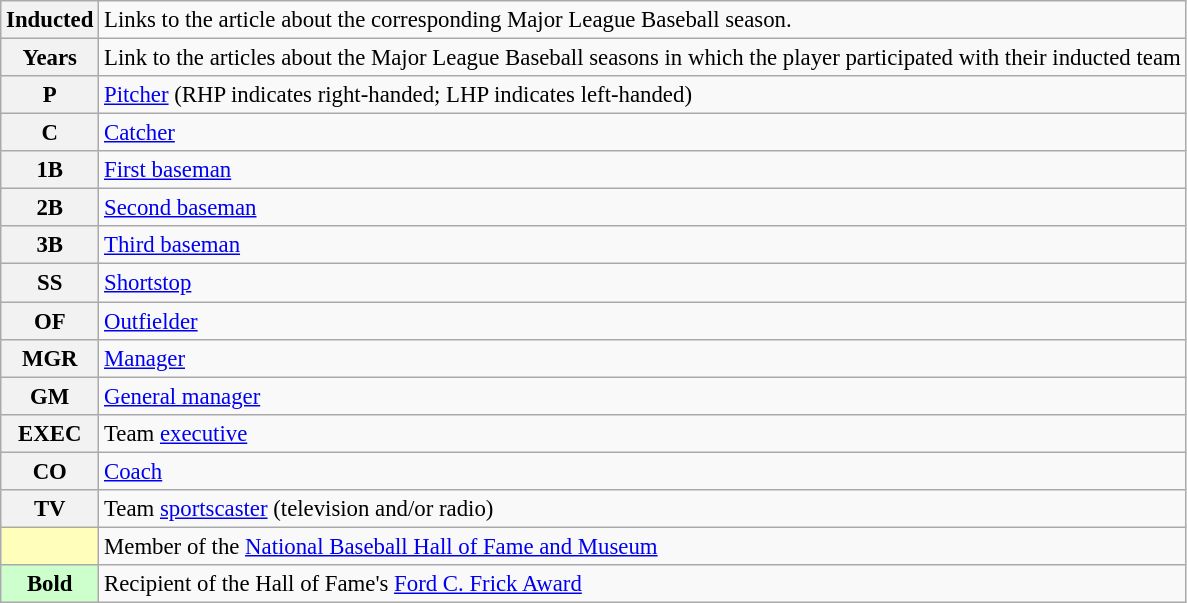<table class="wikitable" style="font-size:95%">
<tr>
<th scope="row">Inducted</th>
<td>Links to the article about the corresponding Major League Baseball season.</td>
</tr>
<tr>
<th scope="row">Years</th>
<td>Link to the articles about the Major League Baseball seasons in which the player participated with their inducted team</td>
</tr>
<tr>
<th scope="row">P</th>
<td><a href='#'>Pitcher</a> (RHP indicates right-handed; LHP indicates left-handed)</td>
</tr>
<tr>
<th scope="row">C</th>
<td><a href='#'>Catcher</a></td>
</tr>
<tr>
<th scope="row">1B</th>
<td><a href='#'>First baseman</a></td>
</tr>
<tr>
<th scope="row">2B</th>
<td><a href='#'>Second baseman</a></td>
</tr>
<tr>
<th scope="row">3B</th>
<td><a href='#'>Third baseman</a></td>
</tr>
<tr>
<th scope="row">SS</th>
<td><a href='#'>Shortstop</a></td>
</tr>
<tr>
<th scope="row">OF</th>
<td><a href='#'>Outfielder</a></td>
</tr>
<tr>
<th scope="row">MGR</th>
<td><a href='#'>Manager</a></td>
</tr>
<tr>
<th scope="row">GM</th>
<td><a href='#'>General manager</a></td>
</tr>
<tr>
<th scope="row">EXEC</th>
<td>Team <a href='#'>executive</a></td>
</tr>
<tr>
<th scope="row">CO</th>
<td><a href='#'>Coach</a></td>
</tr>
<tr>
<th scope="row">TV</th>
<td>Team <a href='#'>sportscaster</a> (television and/or radio)</td>
</tr>
<tr>
<th scope="row" style="background-color:#ffffbb;"></th>
<td>Member of the <a href='#'>National Baseball Hall of Fame and Museum</a></td>
</tr>
<tr>
<th scope="row" style="background:#cfc;"><strong>Bold</strong></th>
<td>Recipient of the Hall of Fame's <a href='#'>Ford C. Frick Award</a></td>
</tr>
</table>
